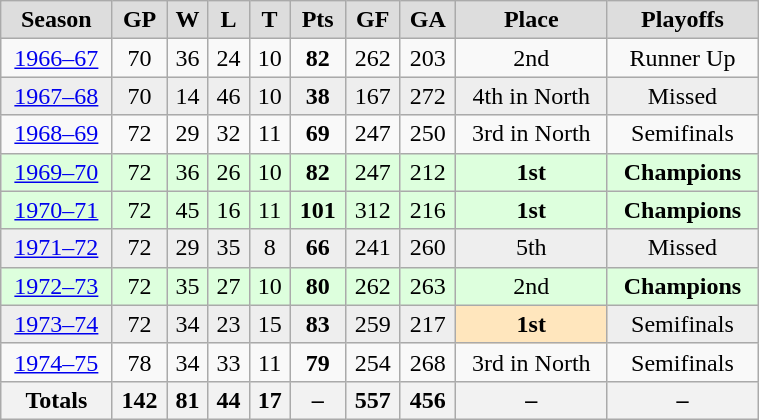<table class="wikitable" width=40%>
<tr style="font-weight:bold; background-color:#dddddd;" align="center" |>
<td>Season</td>
<td>GP</td>
<td>W</td>
<td>L</td>
<td>T</td>
<td>Pts</td>
<td>GF</td>
<td>GA</td>
<td>Place</td>
<td>Playoffs</td>
</tr>
<tr align="center">
<td><a href='#'>1966–67</a></td>
<td>70</td>
<td>36</td>
<td>24</td>
<td>10</td>
<td><strong>82</strong></td>
<td>262</td>
<td>203</td>
<td>2nd</td>
<td>Runner Up</td>
</tr>
<tr align="center" bgcolor=eeeeee>
<td><a href='#'>1967–68</a></td>
<td>70</td>
<td>14</td>
<td>46</td>
<td>10</td>
<td><strong>38</strong></td>
<td>167</td>
<td>272</td>
<td>4th in North</td>
<td>Missed</td>
</tr>
<tr align="center">
<td><a href='#'>1968–69</a></td>
<td>72</td>
<td>29</td>
<td>32</td>
<td>11</td>
<td><strong>69</strong></td>
<td>247</td>
<td>250</td>
<td>3rd in North</td>
<td>Semifinals</td>
</tr>
<tr align="center" bgcolor=ddffdd>
<td><a href='#'>1969–70</a></td>
<td>72</td>
<td>36</td>
<td>26</td>
<td>10</td>
<td><strong>82</strong></td>
<td>247</td>
<td>212</td>
<td><strong>1st</strong></td>
<td><strong>Champions</strong></td>
</tr>
<tr align="center" bgcolor=ddffdd>
<td><a href='#'>1970–71</a></td>
<td>72</td>
<td>45</td>
<td>16</td>
<td>11</td>
<td><strong>101</strong></td>
<td>312</td>
<td>216</td>
<td><strong>1st</strong></td>
<td><strong>Champions</strong></td>
</tr>
<tr align="center" bgcolor=eeeeee>
<td><a href='#'>1971–72</a></td>
<td>72</td>
<td>29</td>
<td>35</td>
<td>8</td>
<td><strong>66</strong></td>
<td>241</td>
<td>260</td>
<td>5th</td>
<td>Missed</td>
</tr>
<tr align="center" bgcolor=ddffdd>
<td><a href='#'>1972–73</a></td>
<td>72</td>
<td>35</td>
<td>27</td>
<td>10</td>
<td><strong>80</strong></td>
<td>262</td>
<td>263</td>
<td>2nd</td>
<td><strong>Champions</strong></td>
</tr>
<tr align="center" bgcolor=eeeeee>
<td><a href='#'>1973–74</a></td>
<td>72</td>
<td>34</td>
<td>23</td>
<td>15</td>
<td><strong>83</strong></td>
<td>259</td>
<td>217</td>
<td bgcolor=FFE6BD><strong>1st</strong></td>
<td>Semifinals</td>
</tr>
<tr align="center">
<td><a href='#'>1974–75</a></td>
<td>78</td>
<td>34</td>
<td>33</td>
<td>11</td>
<td><strong>79</strong></td>
<td>254</td>
<td>268</td>
<td>3rd in North</td>
<td>Semifinals</td>
</tr>
<tr align="center">
<th>Totals</th>
<th>142</th>
<th>81</th>
<th>44</th>
<th>17</th>
<th>–</th>
<th>557</th>
<th>456</th>
<th>–</th>
<th>–</th>
</tr>
</table>
